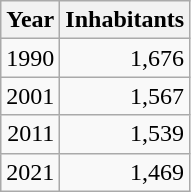<table cellspacing="0" cellpadding="0">
<tr>
<td valign="top"><br><table class="wikitable sortable zebra hintergrundfarbe5">
<tr>
<th>Year</th>
<th>Inhabitants</th>
</tr>
<tr align="right">
<td>1990</td>
<td>1,676</td>
</tr>
<tr align="right">
<td>2001</td>
<td>1,567</td>
</tr>
<tr align="right">
<td>2011</td>
<td>1,539</td>
</tr>
<tr align="right">
<td>2021</td>
<td>1,469</td>
</tr>
</table>
</td>
</tr>
</table>
